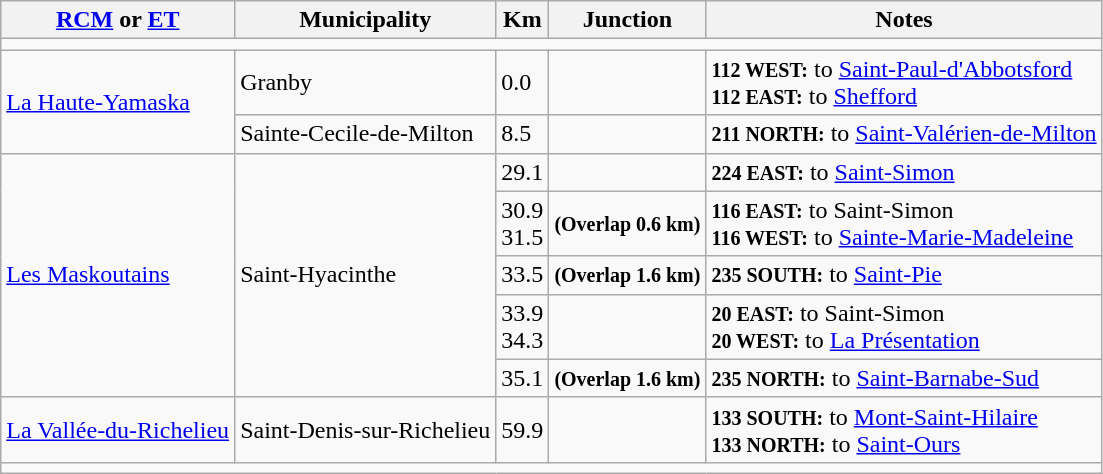<table class=wikitable>
<tr>
<th><a href='#'>RCM</a> or <a href='#'>ET</a></th>
<th>Municipality</th>
<th>Km</th>
<th>Junction</th>
<th>Notes</th>
</tr>
<tr>
<td colspan="5"></td>
</tr>
<tr>
<td rowspan="2"><a href='#'>La Haute-Yamaska</a></td>
<td>Granby</td>
<td>0.0</td>
<td></td>
<td><small><strong>112 WEST:</strong></small> to <a href='#'>Saint-Paul-d'Abbotsford</a> <br> <small><strong>112 EAST:</strong></small> to <a href='#'>Shefford</a></td>
</tr>
<tr>
<td>Sainte-Cecile-de-Milton</td>
<td>8.5</td>
<td></td>
<td><small><strong>211 NORTH:</strong></small> to <a href='#'>Saint-Valérien-de-Milton</a></td>
</tr>
<tr>
<td rowspan="5"><a href='#'>Les Maskoutains</a></td>
<td rowspan="5">Saint-Hyacinthe</td>
<td>29.1</td>
<td></td>
<td><small><strong>224 EAST:</strong></small> to <a href='#'>Saint-Simon</a></td>
</tr>
<tr>
<td>30.9 <br> 31.5</td>
<td> <small><strong>(Overlap 0.6 km)</strong></small></td>
<td><small><strong>116 EAST:</strong></small> to Saint-Simon <br> <small><strong>116 WEST:</strong></small> to <a href='#'>Sainte-Marie-Madeleine</a></td>
</tr>
<tr>
<td>33.5</td>
<td> <small><strong>(Overlap 1.6 km)</strong></small></td>
<td><small><strong>235 SOUTH:</strong></small> to <a href='#'>Saint-Pie</a></td>
</tr>
<tr>
<td>33.9 <br> 34.3</td>
<td></td>
<td><small><strong>20 EAST:</strong></small> to Saint-Simon <br> <small><strong>20 WEST:</strong></small> to <a href='#'>La Présentation</a></td>
</tr>
<tr>
<td>35.1</td>
<td> <small><strong>(Overlap 1.6 km)</strong></small></td>
<td><small><strong>235 NORTH:</strong></small> to <a href='#'>Saint-Barnabe-Sud</a></td>
</tr>
<tr>
<td><a href='#'>La Vallée-du-Richelieu</a></td>
<td>Saint-Denis-sur-Richelieu</td>
<td>59.9</td>
<td></td>
<td><small><strong>133 SOUTH:</strong></small> to <a href='#'>Mont-Saint-Hilaire</a> <br> <small><strong>133 NORTH:</strong></small> to <a href='#'>Saint-Ours</a></td>
</tr>
<tr>
<td colspan="5"></td>
</tr>
</table>
